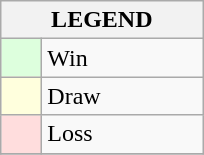<table class="wikitable" border="1">
<tr>
<th colspan="2">LEGEND</th>
</tr>
<tr>
<td style="background:#ddffdd;" width=20> </td>
<td width=100>Win</td>
</tr>
<tr>
<td style="background:#ffffdd"  width=20> </td>
<td width=100>Draw</td>
</tr>
<tr>
<td style="background:#ffdddd;" width=20> </td>
<td width=100>Loss</td>
</tr>
<tr>
</tr>
</table>
